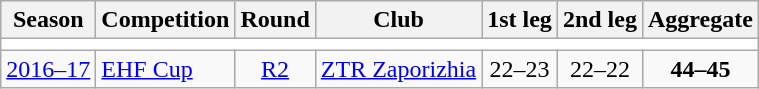<table class="wikitable">
<tr>
<th>Season</th>
<th>Competition</th>
<th>Round</th>
<th>Club</th>
<th>1st leg</th>
<th>2nd leg</th>
<th>Aggregate</th>
</tr>
<tr>
<td colspan="7" bgcolor=white></td>
</tr>
<tr>
<td rowspan="2"><a href='#'>2016–17</a></td>
<td rowspan="2"><a href='#'>EHF Cup</a></td>
<td style="text-align:center;"><a href='#'>R2</a></td>
<td> <a href='#'>ZTR Zaporizhia</a></td>
<td style="text-align:center;">22–23</td>
<td style="text-align:center;">22–22</td>
<td style="text-align:center;"><strong>44–45</strong></td>
</tr>
</table>
